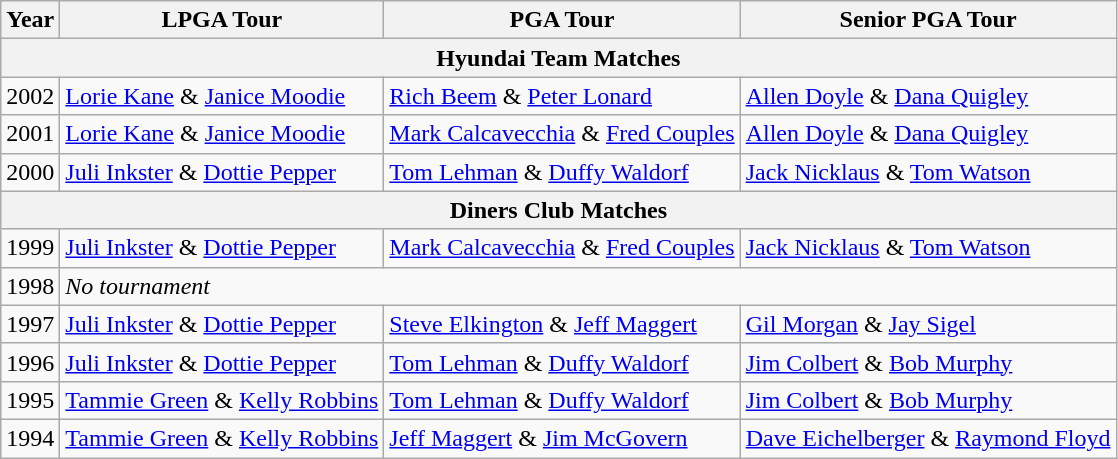<table class=wikitable>
<tr>
<th>Year</th>
<th>LPGA Tour</th>
<th>PGA Tour</th>
<th>Senior PGA Tour</th>
</tr>
<tr>
<th colspan=4>Hyundai Team Matches</th>
</tr>
<tr>
<td>2002</td>
<td><a href='#'>Lorie Kane</a> & <a href='#'>Janice Moodie</a></td>
<td><a href='#'>Rich Beem</a> & <a href='#'>Peter Lonard</a></td>
<td><a href='#'>Allen Doyle</a> & <a href='#'>Dana Quigley</a></td>
</tr>
<tr>
<td>2001</td>
<td><a href='#'>Lorie Kane</a> & <a href='#'>Janice Moodie</a></td>
<td><a href='#'>Mark Calcavecchia</a> & <a href='#'>Fred Couples</a></td>
<td><a href='#'>Allen Doyle</a> & <a href='#'>Dana Quigley</a></td>
</tr>
<tr>
<td>2000</td>
<td><a href='#'>Juli Inkster</a> & <a href='#'>Dottie Pepper</a></td>
<td><a href='#'>Tom Lehman</a> & <a href='#'>Duffy Waldorf</a></td>
<td><a href='#'>Jack Nicklaus</a> & <a href='#'>Tom Watson</a></td>
</tr>
<tr>
<th colspan=4>Diners Club Matches</th>
</tr>
<tr>
<td>1999</td>
<td><a href='#'>Juli Inkster</a> & <a href='#'>Dottie Pepper</a></td>
<td><a href='#'>Mark Calcavecchia</a> & <a href='#'>Fred Couples</a></td>
<td><a href='#'>Jack Nicklaus</a> & <a href='#'>Tom Watson</a></td>
</tr>
<tr>
<td>1998</td>
<td colspan=3><em>No tournament</em></td>
</tr>
<tr>
<td>1997</td>
<td><a href='#'>Juli Inkster</a> & <a href='#'>Dottie Pepper</a></td>
<td><a href='#'>Steve Elkington</a> & <a href='#'>Jeff Maggert</a></td>
<td><a href='#'>Gil Morgan</a> & <a href='#'>Jay Sigel</a></td>
</tr>
<tr>
<td>1996</td>
<td><a href='#'>Juli Inkster</a> & <a href='#'>Dottie Pepper</a></td>
<td><a href='#'>Tom Lehman</a> & <a href='#'>Duffy Waldorf</a></td>
<td><a href='#'>Jim Colbert</a> & <a href='#'>Bob Murphy</a></td>
</tr>
<tr>
<td>1995</td>
<td><a href='#'>Tammie Green</a> & <a href='#'>Kelly Robbins</a></td>
<td><a href='#'>Tom Lehman</a> & <a href='#'>Duffy Waldorf</a></td>
<td><a href='#'>Jim Colbert</a> & <a href='#'>Bob Murphy</a></td>
</tr>
<tr>
<td>1994</td>
<td><a href='#'>Tammie Green</a> & <a href='#'>Kelly Robbins</a></td>
<td><a href='#'>Jeff Maggert</a> & <a href='#'>Jim McGovern</a></td>
<td><a href='#'>Dave Eichelberger</a> & <a href='#'>Raymond Floyd</a></td>
</tr>
</table>
